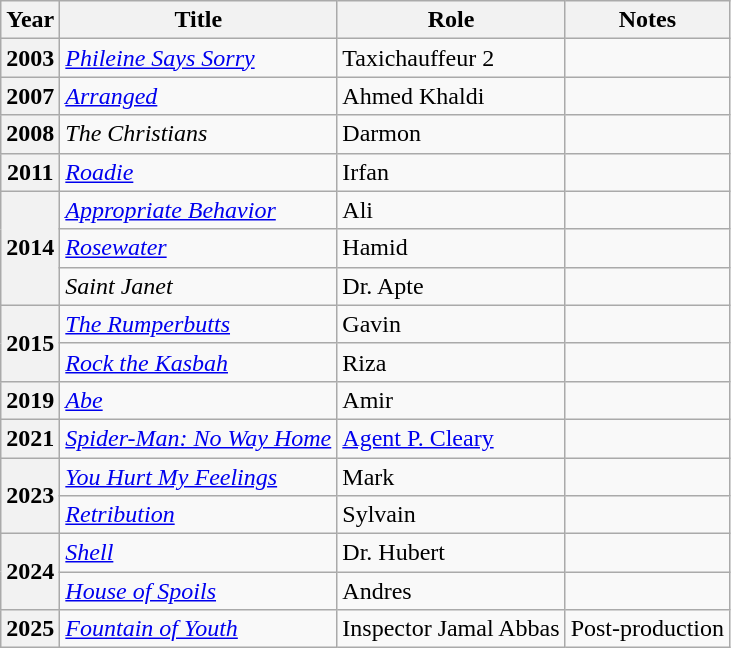<table class="wikitable plainrowheaders sortable"  style=font-size:100%>
<tr>
<th scope="col">Year</th>
<th scope="col">Title</th>
<th scope="col">Role</th>
<th scope="col">Notes</th>
</tr>
<tr>
<th scope=row>2003</th>
<td><em><a href='#'>Phileine Says Sorry</a></em></td>
<td>Taxichauffeur 2</td>
<td></td>
</tr>
<tr>
<th scope=row>2007</th>
<td><em><a href='#'>Arranged</a></em></td>
<td>Ahmed Khaldi</td>
<td></td>
</tr>
<tr>
<th scope=row>2008</th>
<td><em>The Christians</em></td>
<td>Darmon</td>
<td></td>
</tr>
<tr>
<th scope=row>2011</th>
<td><em><a href='#'>Roadie</a></em></td>
<td>Irfan</td>
<td></td>
</tr>
<tr>
<th scope=row rowspan="3">2014</th>
<td><em><a href='#'>Appropriate Behavior</a></em></td>
<td>Ali</td>
<td></td>
</tr>
<tr>
<td><em><a href='#'>Rosewater</a></em></td>
<td>Hamid</td>
<td></td>
</tr>
<tr>
<td><em>Saint Janet</em></td>
<td>Dr. Apte</td>
<td></td>
</tr>
<tr>
<th scope=row rowspan="2">2015</th>
<td><em><a href='#'>The Rumperbutts</a></em></td>
<td>Gavin</td>
<td></td>
</tr>
<tr>
<td><em><a href='#'>Rock the Kasbah</a></em></td>
<td>Riza</td>
<td></td>
</tr>
<tr>
<th scope=row>2019</th>
<td><em><a href='#'>Abe</a></em></td>
<td>Amir</td>
<td></td>
</tr>
<tr>
<th scope=row>2021</th>
<td><em><a href='#'>Spider-Man: No Way Home</a></em></td>
<td><a href='#'>Agent P. Cleary</a></td>
<td></td>
</tr>
<tr>
<th rowspan="2" scope="row">2023</th>
<td><em><a href='#'>You Hurt My Feelings</a></em></td>
<td>Mark</td>
<td></td>
</tr>
<tr>
<td><em><a href='#'>Retribution</a></em></td>
<td>Sylvain</td>
<td></td>
</tr>
<tr>
<th rowspan="2" scope="row">2024</th>
<td><em><a href='#'>Shell</a></em></td>
<td>Dr. Hubert</td>
<td></td>
</tr>
<tr>
<td><em><a href='#'>House of Spoils</a></em></td>
<td>Andres</td>
<td></td>
</tr>
<tr>
<th scope="row">2025</th>
<td><em><a href='#'>Fountain of Youth</a></em></td>
<td>Inspector Jamal Abbas</td>
<td>Post-production</td>
</tr>
</table>
